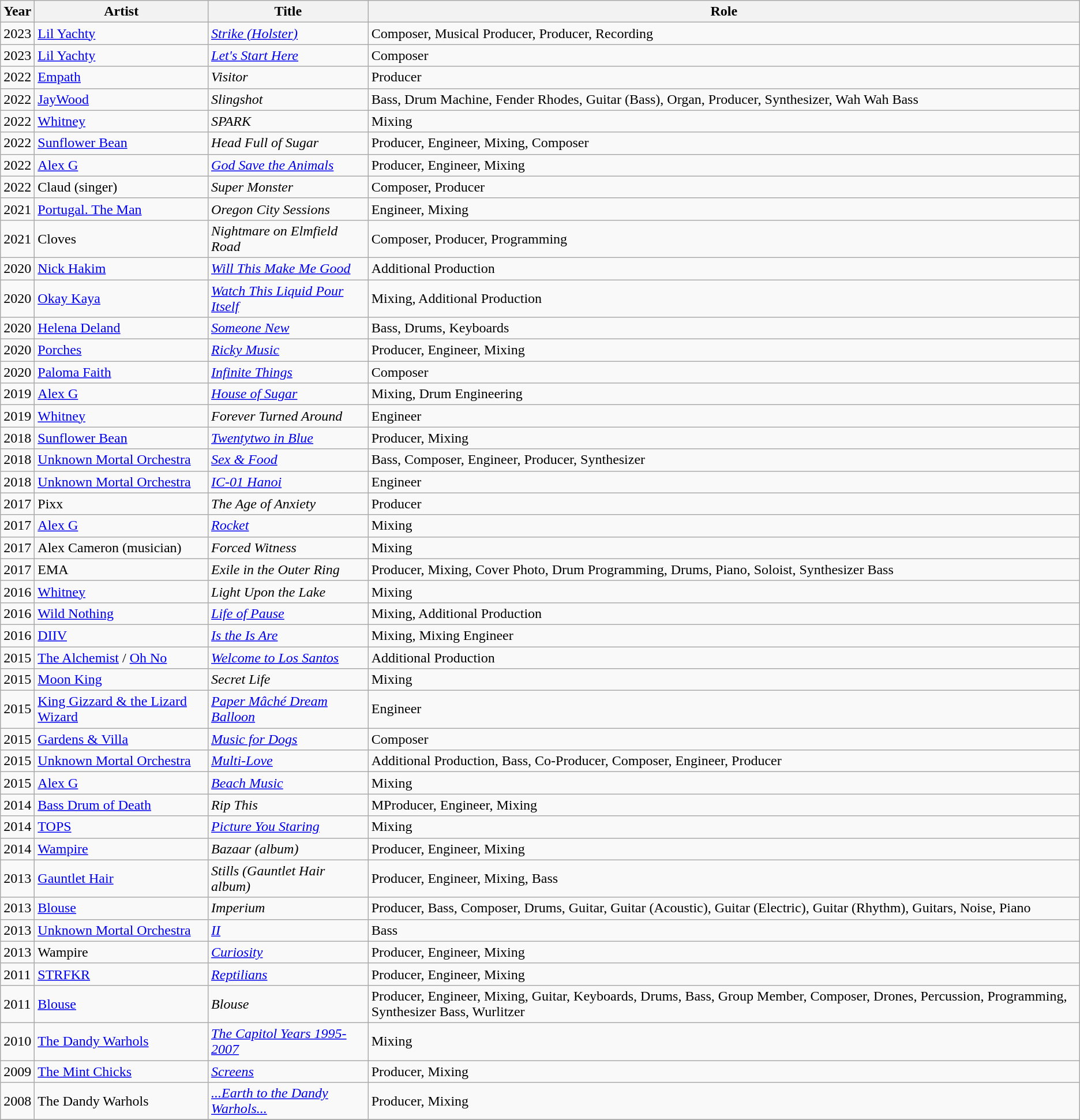<table class="wikitable sortable">
<tr>
<th>Year</th>
<th>Artist</th>
<th>Title</th>
<th>Role</th>
</tr>
<tr>
<td>2023</td>
<td><a href='#'>Lil Yachty</a></td>
<td><em><a href='#'>Strike (Holster)</a></em></td>
<td>Composer, Musical Producer, Producer, Recording</td>
</tr>
<tr>
<td>2023</td>
<td><a href='#'>Lil Yachty</a></td>
<td><em><a href='#'>Let's Start Here</a></em></td>
<td>Composer</td>
</tr>
<tr>
<td>2022</td>
<td><a href='#'>Empath</a></td>
<td><em>Visitor</em></td>
<td>Producer</td>
</tr>
<tr>
<td>2022</td>
<td><a href='#'>JayWood</a></td>
<td><em>Slingshot</em></td>
<td>Bass, Drum Machine, Fender Rhodes, Guitar (Bass), Organ, Producer, Synthesizer, Wah Wah Bass</td>
</tr>
<tr>
<td>2022</td>
<td><a href='#'>Whitney</a></td>
<td><em>SPARK</em></td>
<td>Mixing</td>
</tr>
<tr>
<td>2022</td>
<td><a href='#'>Sunflower Bean</a></td>
<td><em>Head Full of Sugar</em></td>
<td>Producer, Engineer, Mixing, Composer</td>
</tr>
<tr>
<td>2022</td>
<td><a href='#'>Alex G</a></td>
<td><em><a href='#'>God Save the Animals</a></em></td>
<td>Producer, Engineer, Mixing</td>
</tr>
<tr>
<td>2022</td>
<td>Claud (singer)</td>
<td><em>Super Monster</em></td>
<td>Composer, Producer</td>
</tr>
<tr>
<td>2021</td>
<td><a href='#'>Portugal. The Man</a></td>
<td><em>Oregon City Sessions</em></td>
<td>Engineer, Mixing</td>
</tr>
<tr>
<td>2021</td>
<td>Cloves</td>
<td><em>Nightmare on Elmfield Road</em></td>
<td>Composer, Producer, Programming</td>
</tr>
<tr>
<td>2020</td>
<td><a href='#'>Nick Hakim</a></td>
<td><em><a href='#'>Will This Make Me Good</a></em></td>
<td>Additional Production</td>
</tr>
<tr>
<td>2020</td>
<td><a href='#'>Okay Kaya</a></td>
<td><em><a href='#'>Watch This Liquid Pour Itself</a></em></td>
<td>Mixing, Additional Production</td>
</tr>
<tr>
<td>2020</td>
<td><a href='#'>Helena Deland</a></td>
<td><em><a href='#'>Someone New</a></em></td>
<td>Bass, Drums, Keyboards</td>
</tr>
<tr>
<td>2020</td>
<td><a href='#'>Porches</a></td>
<td><em><a href='#'>Ricky Music</a></em></td>
<td>Producer, Engineer, Mixing</td>
</tr>
<tr>
<td>2020</td>
<td><a href='#'>Paloma Faith</a></td>
<td><em><a href='#'>Infinite Things</a></em></td>
<td>Composer</td>
</tr>
<tr>
<td>2019</td>
<td><a href='#'>Alex G</a></td>
<td><em><a href='#'>House of Sugar</a></em></td>
<td>Mixing, Drum Engineering</td>
</tr>
<tr>
<td>2019</td>
<td><a href='#'>Whitney</a></td>
<td><em>Forever Turned Around</em></td>
<td>Engineer</td>
</tr>
<tr>
<td>2018</td>
<td><a href='#'>Sunflower Bean</a></td>
<td><em><a href='#'>Twentytwo in Blue</a></em></td>
<td>Producer, Mixing</td>
</tr>
<tr>
<td>2018</td>
<td><a href='#'>Unknown Mortal Orchestra</a></td>
<td><em><a href='#'>Sex & Food</a></em></td>
<td>Bass, Composer, Engineer, Producer, Synthesizer</td>
</tr>
<tr>
<td>2018</td>
<td><a href='#'>Unknown Mortal Orchestra</a></td>
<td><em><a href='#'>IC-01 Hanoi</a></em></td>
<td>Engineer</td>
</tr>
<tr>
<td>2017</td>
<td>Pixx</td>
<td><em>The Age of Anxiety</em></td>
<td>Producer</td>
</tr>
<tr>
<td>2017</td>
<td><a href='#'>Alex G</a></td>
<td><em><a href='#'>Rocket</a></em></td>
<td>Mixing</td>
</tr>
<tr>
<td>2017</td>
<td>Alex Cameron (musician)</td>
<td><em>Forced Witness</em></td>
<td>Mixing</td>
</tr>
<tr>
<td>2017</td>
<td>EMA</td>
<td><em>Exile in the Outer Ring</em></td>
<td>Producer, Mixing, Cover Photo, Drum Programming, Drums, Piano, Soloist, Synthesizer Bass</td>
</tr>
<tr>
<td>2016</td>
<td><a href='#'>Whitney</a></td>
<td><em>Light Upon the Lake</em></td>
<td>Mixing</td>
</tr>
<tr>
<td>2016</td>
<td><a href='#'>Wild Nothing</a></td>
<td><em><a href='#'>Life of Pause</a></em></td>
<td>Mixing, Additional Production</td>
</tr>
<tr>
<td>2016</td>
<td><a href='#'>DIIV</a></td>
<td><em><a href='#'>Is the Is Are</a></em></td>
<td>Mixing, Mixing Engineer</td>
</tr>
<tr>
<td>2015</td>
<td><a href='#'>The Alchemist</a> / <a href='#'>Oh No</a></td>
<td><em><a href='#'>Welcome to Los Santos</a></em></td>
<td>Additional Production</td>
</tr>
<tr>
<td>2015</td>
<td><a href='#'>Moon King</a></td>
<td><em>Secret Life</em></td>
<td>Mixing</td>
</tr>
<tr>
<td>2015</td>
<td><a href='#'>King Gizzard & the Lizard Wizard</a></td>
<td><em><a href='#'>Paper Mâché Dream Balloon</a></em></td>
<td>Engineer</td>
</tr>
<tr>
<td>2015</td>
<td><a href='#'>Gardens & Villa</a></td>
<td><em><a href='#'>Music for Dogs</a></em></td>
<td>Composer</td>
</tr>
<tr>
<td>2015</td>
<td><a href='#'>Unknown Mortal Orchestra</a></td>
<td><em><a href='#'>Multi-Love</a></em></td>
<td>Additional Production, Bass, Co-Producer, Composer, Engineer, Producer</td>
</tr>
<tr>
<td>2015</td>
<td><a href='#'>Alex G</a></td>
<td><em><a href='#'>Beach Music</a></em></td>
<td>Mixing</td>
</tr>
<tr>
<td>2014</td>
<td><a href='#'>Bass Drum of Death</a></td>
<td><em>Rip This</em></td>
<td>MProducer, Engineer, Mixing</td>
</tr>
<tr>
<td>2014</td>
<td><a href='#'>TOPS</a></td>
<td><em><a href='#'>Picture You Staring</a></em></td>
<td>Mixing</td>
</tr>
<tr>
<td>2014</td>
<td><a href='#'>Wampire</a></td>
<td><em>Bazaar (album)</em></td>
<td>Producer, Engineer, Mixing</td>
</tr>
<tr>
<td>2013</td>
<td><a href='#'>Gauntlet Hair</a></td>
<td><em>Stills (Gauntlet Hair album)</em></td>
<td>Producer, Engineer, Mixing, Bass</td>
</tr>
<tr>
<td>2013</td>
<td><a href='#'>Blouse</a></td>
<td><em>Imperium</em></td>
<td>Producer, Bass, Composer, Drums, Guitar, Guitar (Acoustic), Guitar (Electric), Guitar (Rhythm), Guitars, Noise, Piano</td>
</tr>
<tr>
<td>2013</td>
<td><a href='#'>Unknown Mortal Orchestra</a></td>
<td><em><a href='#'>II</a></em></td>
<td>Bass</td>
</tr>
<tr>
<td>2013</td>
<td>Wampire</td>
<td><em><a href='#'>Curiosity</a></em></td>
<td>Producer, Engineer, Mixing</td>
</tr>
<tr>
<td>2011</td>
<td><a href='#'>STRFKR</a></td>
<td><em><a href='#'>Reptilians</a></em></td>
<td>Producer, Engineer, Mixing</td>
</tr>
<tr>
<td>2011</td>
<td><a href='#'>Blouse</a></td>
<td><em>Blouse</em></td>
<td>Producer, Engineer, Mixing, Guitar, Keyboards, Drums, Bass, Group Member, Composer, Drones, Percussion, Programming, Synthesizer Bass, Wurlitzer</td>
</tr>
<tr>
<td>2010</td>
<td><a href='#'>The Dandy Warhols</a></td>
<td><em><a href='#'>The Capitol Years 1995-2007</a></em></td>
<td>Mixing</td>
</tr>
<tr>
<td>2009</td>
<td><a href='#'>The Mint Chicks</a></td>
<td><em><a href='#'>Screens</a></em></td>
<td>Producer, Mixing</td>
</tr>
<tr>
<td>2008</td>
<td>The Dandy Warhols</td>
<td><em><a href='#'>...Earth to the Dandy Warhols...</a></em></td>
<td>Producer, Mixing</td>
</tr>
<tr>
</tr>
</table>
